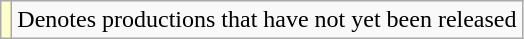<table class="wikitable">
<tr>
<td style="background:#FFFFCC;"></td>
<td>Denotes productions that have not yet been released</td>
</tr>
</table>
